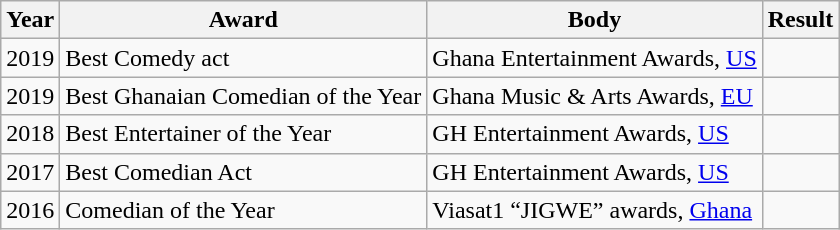<table class="wikitable plainrowheaders sortable">
<tr>
<th>Year</th>
<th>Award</th>
<th>Body</th>
<th>Result</th>
</tr>
<tr>
<td>2019</td>
<td>Best Comedy act</td>
<td>Ghana Entertainment Awards, <a href='#'>US</a></td>
<td></td>
</tr>
<tr>
<td>2019</td>
<td>Best Ghanaian Comedian of the Year</td>
<td>Ghana Music & Arts Awards, <a href='#'>EU</a></td>
<td></td>
</tr>
<tr>
<td>2018</td>
<td>Best Entertainer of the Year</td>
<td>GH Entertainment Awards, <a href='#'>US</a></td>
<td></td>
</tr>
<tr>
<td>2017</td>
<td>Best Comedian Act</td>
<td>GH Entertainment Awards, <a href='#'>US</a></td>
<td></td>
</tr>
<tr>
<td>2016</td>
<td>Comedian of the Year</td>
<td>Viasat1 “JIGWE” awards, <a href='#'>Ghana</a></td>
<td></td>
</tr>
</table>
